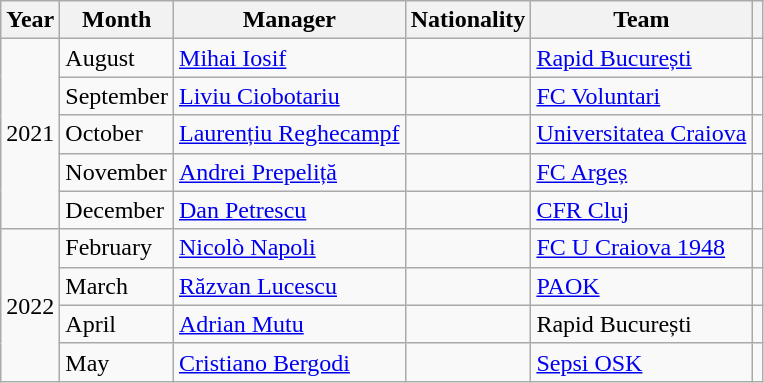<table class="wikitable sortable plainrowheaders">
<tr>
<th>Year</th>
<th>Month</th>
<th>Manager</th>
<th scope=col>Nationality</th>
<th>Team</th>
<th scope="col" class="unsortable"></th>
</tr>
<tr>
<td rowspan="5">2021</td>
<td>August</td>
<td><a href='#'>Mihai Iosif</a></td>
<td></td>
<td><a href='#'>Rapid București</a></td>
<td></td>
</tr>
<tr>
<td>September</td>
<td><a href='#'>Liviu Ciobotariu</a></td>
<td></td>
<td><a href='#'>FC Voluntari</a></td>
<td></td>
</tr>
<tr>
<td>October</td>
<td><a href='#'>Laurențiu Reghecampf</a></td>
<td></td>
<td><a href='#'>Universitatea Craiova</a></td>
<td></td>
</tr>
<tr>
<td>November</td>
<td><a href='#'>Andrei Prepeliță</a></td>
<td></td>
<td><a href='#'>FC Argeș</a></td>
<td></td>
</tr>
<tr>
<td>December</td>
<td><a href='#'>Dan Petrescu</a></td>
<td></td>
<td><a href='#'>CFR Cluj</a></td>
<td></td>
</tr>
<tr>
<td rowspan="4">2022</td>
<td>February</td>
<td><a href='#'>Nicolò Napoli</a></td>
<td></td>
<td><a href='#'>FC U Craiova 1948</a></td>
<td></td>
</tr>
<tr>
<td>March</td>
<td><a href='#'>Răzvan Lucescu</a></td>
<td></td>
<td> <a href='#'>PAOK</a></td>
<td></td>
</tr>
<tr>
<td>April</td>
<td><a href='#'>Adrian Mutu</a></td>
<td></td>
<td>Rapid București</td>
<td></td>
</tr>
<tr>
<td>May</td>
<td><a href='#'>Cristiano Bergodi</a></td>
<td></td>
<td><a href='#'>Sepsi OSK</a></td>
<td></td>
</tr>
</table>
